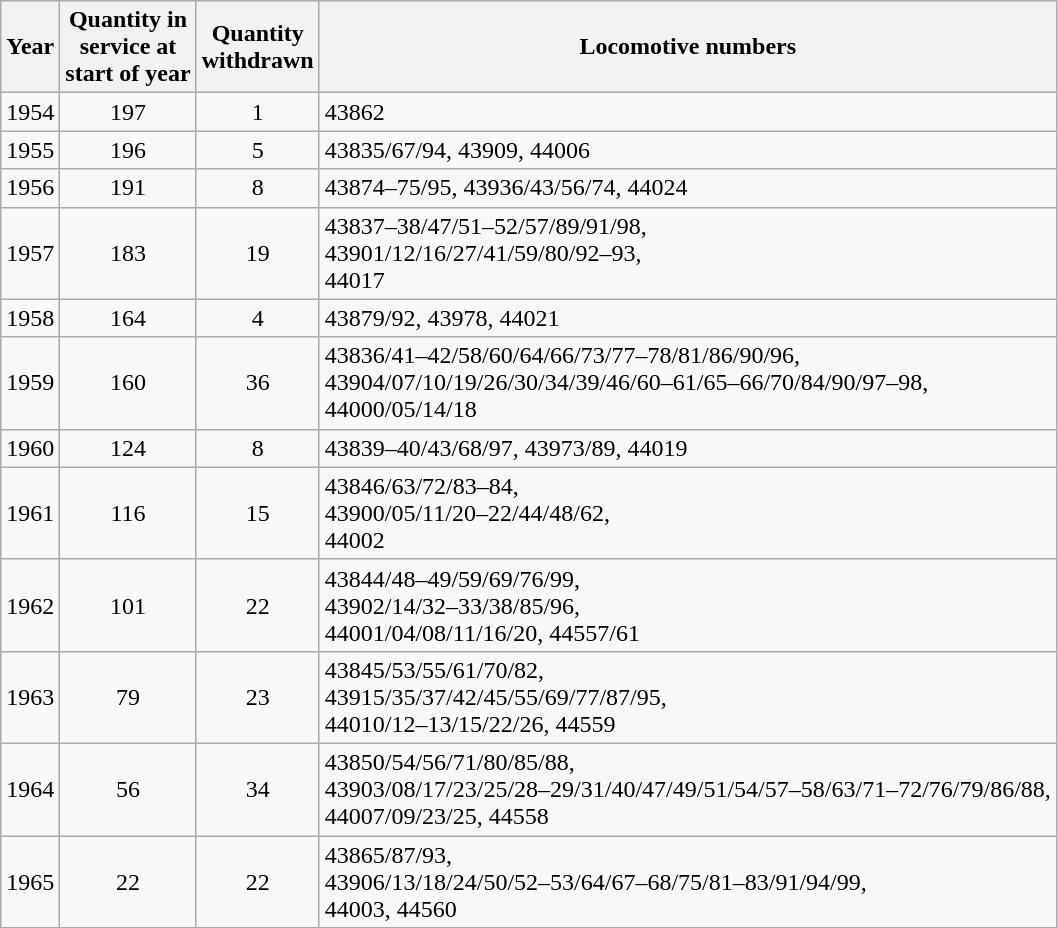<table class="wikitable collapsible collapsed" style=text-align:center>
<tr>
<th>Year</th>
<th>Quantity in<br>service at<br>start of year</th>
<th>Quantity<br>withdrawn</th>
<th>Locomotive numbers</th>
</tr>
<tr>
<td>1954</td>
<td>197</td>
<td>1</td>
<td align=left>43862</td>
</tr>
<tr>
<td>1955</td>
<td>196</td>
<td>5</td>
<td align=left>43835/67/94, 43909, 44006</td>
</tr>
<tr>
<td>1956</td>
<td>191</td>
<td>8</td>
<td align=left>43874–75/95, 43936/43/56/74, 44024</td>
</tr>
<tr>
<td>1957</td>
<td>183</td>
<td>19</td>
<td align=left>43837–38/47/51–52/57/89/91/98,<br>43901/12/16/27/41/59/80/92–93,<br>44017</td>
</tr>
<tr>
<td>1958</td>
<td>164</td>
<td>4</td>
<td align=left>43879/92, 43978, 44021</td>
</tr>
<tr>
<td>1959</td>
<td>160</td>
<td>36</td>
<td align=left>43836/41–42/58/60/64/66/73/77–78/81/86/90/96,<br>43904/07/10/19/26/30/34/39/46/60–61/65–66/70/84/90/97–98,<br>44000/05/14/18</td>
</tr>
<tr>
<td>1960</td>
<td>124</td>
<td>8</td>
<td align=left>43839–40/43/68/97, 43973/89, 44019</td>
</tr>
<tr>
<td>1961</td>
<td>116</td>
<td>15</td>
<td align=left>43846/63/72/83–84,<br>43900/05/11/20–22/44/48/62,<br>44002</td>
</tr>
<tr>
<td>1962</td>
<td>101</td>
<td>22</td>
<td align=left>43844/48–49/59/69/76/99,<br>43902/14/32–33/38/85/96,<br>44001/04/08/11/16/20, 44557/61</td>
</tr>
<tr>
<td>1963</td>
<td>79</td>
<td>23</td>
<td align=left>43845/53/55/61/70/82,<br>43915/35/37/42/45/55/69/77/87/95,<br>44010/12–13/15/22/26, 44559</td>
</tr>
<tr>
<td>1964</td>
<td>56</td>
<td>34</td>
<td align=left>43850/54/56/71/80/85/88,<br>43903/08/17/23/25/28–29/31/40/47/49/51/54/57–58/63/71–72/76/79/86/88,<br>44007/09/23/25, 44558</td>
</tr>
<tr>
<td>1965</td>
<td>22</td>
<td>22</td>
<td align=left>43865/87/93,<br>43906/13/18/24/50/52–53/64/67–68/75/81–83/91/94/99,<br>44003, 44560</td>
</tr>
</table>
